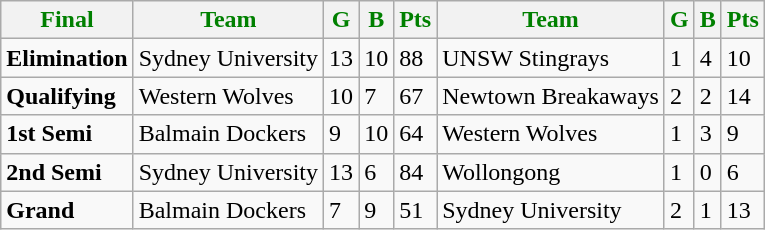<table class="wikitable">
<tr>
<th style="color:green">Final</th>
<th style="color:green">Team</th>
<th style="color:green">G</th>
<th style="color:green">B</th>
<th style="color:green">Pts</th>
<th style="color:green">Team</th>
<th style="color:green">G</th>
<th style="color:green">B</th>
<th style="color:green">Pts</th>
</tr>
<tr>
<td><strong>Elimination</strong></td>
<td>Sydney University</td>
<td>13</td>
<td>10</td>
<td>88</td>
<td>UNSW Stingrays</td>
<td>1</td>
<td>4</td>
<td>10</td>
</tr>
<tr>
<td><strong>Qualifying</strong></td>
<td>Western Wolves</td>
<td>10</td>
<td>7</td>
<td>67</td>
<td>Newtown Breakaways</td>
<td>2</td>
<td>2</td>
<td>14</td>
</tr>
<tr>
<td><strong>1st Semi</strong></td>
<td>Balmain Dockers</td>
<td>9</td>
<td>10</td>
<td>64</td>
<td>Western Wolves</td>
<td>1</td>
<td>3</td>
<td>9</td>
</tr>
<tr>
<td><strong>2nd Semi</strong></td>
<td>Sydney University</td>
<td>13</td>
<td>6</td>
<td>84</td>
<td>Wollongong</td>
<td>1</td>
<td>0</td>
<td>6</td>
</tr>
<tr>
<td><strong>Grand</strong></td>
<td>Balmain Dockers</td>
<td>7</td>
<td>9</td>
<td>51</td>
<td>Sydney University</td>
<td>2</td>
<td>1</td>
<td>13</td>
</tr>
</table>
